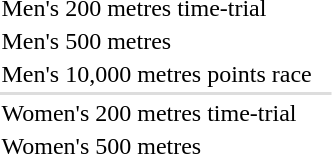<table>
<tr>
<td>Men's 200 metres time-trial<br></td>
<td></td>
<td></td>
<td></td>
</tr>
<tr>
<td>Men's 500 metres<br></td>
<td></td>
<td></td>
<td></td>
</tr>
<tr>
<td>Men's 10,000 metres points race<br></td>
<td></td>
<td></td>
<td></td>
</tr>
<tr bgcolor=#DDDDDD>
<td colspan=7></td>
</tr>
<tr>
<td>Women's 200 metres time-trial<br></td>
<td></td>
<td></td>
<td></td>
</tr>
<tr>
<td>Women's 500 metres<br></td>
<td></td>
<td></td>
<td></td>
</tr>
<tr>
<td><br></td>
<td></td>
<td></td>
<td></td>
</tr>
</table>
